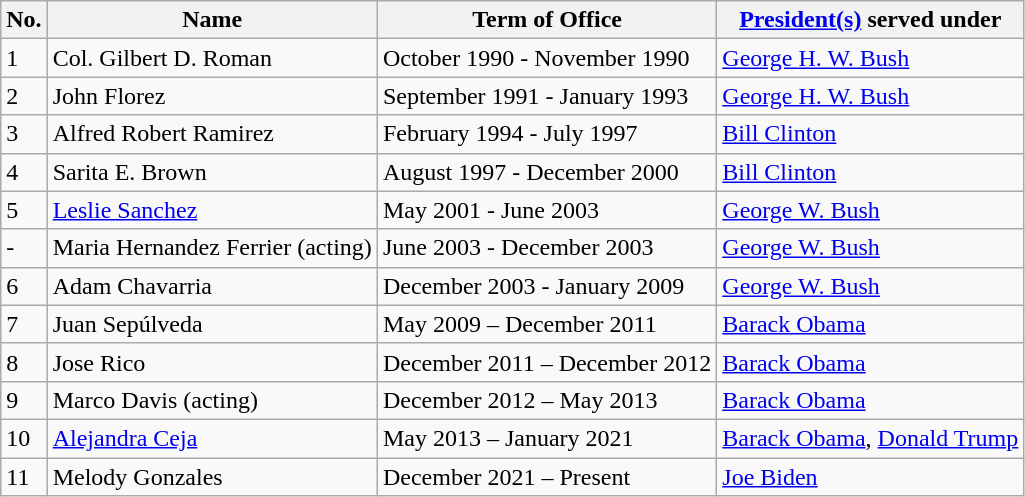<table class="wikitable">
<tr>
<th>No.</th>
<th>Name</th>
<th>Term of Office</th>
<th><a href='#'>President(s)</a> served under</th>
</tr>
<tr>
<td>1</td>
<td>Col. Gilbert D. Roman</td>
<td>October 1990 - November 1990</td>
<td><a href='#'>George H. W. Bush</a></td>
</tr>
<tr>
<td>2</td>
<td>John Florez</td>
<td>September 1991 - January 1993</td>
<td><a href='#'>George H. W. Bush</a></td>
</tr>
<tr>
<td>3</td>
<td>Alfred Robert Ramirez</td>
<td>February 1994 - July 1997</td>
<td><a href='#'>Bill Clinton</a></td>
</tr>
<tr>
<td>4</td>
<td>Sarita E. Brown</td>
<td>August 1997 - December 2000</td>
<td><a href='#'>Bill Clinton</a></td>
</tr>
<tr>
<td>5</td>
<td><a href='#'>Leslie Sanchez</a></td>
<td>May 2001 - June 2003</td>
<td><a href='#'>George W. Bush</a></td>
</tr>
<tr>
<td>-</td>
<td>Maria Hernandez Ferrier (acting)</td>
<td>June 2003 - December 2003</td>
<td><a href='#'>George W. Bush</a></td>
</tr>
<tr>
<td>6</td>
<td>Adam Chavarria</td>
<td>December 2003 - January 2009</td>
<td><a href='#'>George W. Bush</a></td>
</tr>
<tr>
<td>7</td>
<td>Juan Sepúlveda</td>
<td>May 2009 – December 2011</td>
<td><a href='#'>Barack Obama</a></td>
</tr>
<tr>
<td>8</td>
<td>Jose Rico</td>
<td>December 2011 – December 2012</td>
<td><a href='#'>Barack Obama</a></td>
</tr>
<tr>
<td>9</td>
<td>Marco Davis (acting)</td>
<td>December 2012 – May 2013</td>
<td><a href='#'>Barack Obama</a></td>
</tr>
<tr>
<td>10</td>
<td><a href='#'>Alejandra Ceja</a></td>
<td>May 2013 – January 2021</td>
<td><a href='#'>Barack Obama</a>, <a href='#'>Donald Trump</a></td>
</tr>
<tr>
<td>11</td>
<td>Melody Gonzales</td>
<td>December 2021 – Present</td>
<td><a href='#'>Joe Biden</a></td>
</tr>
</table>
